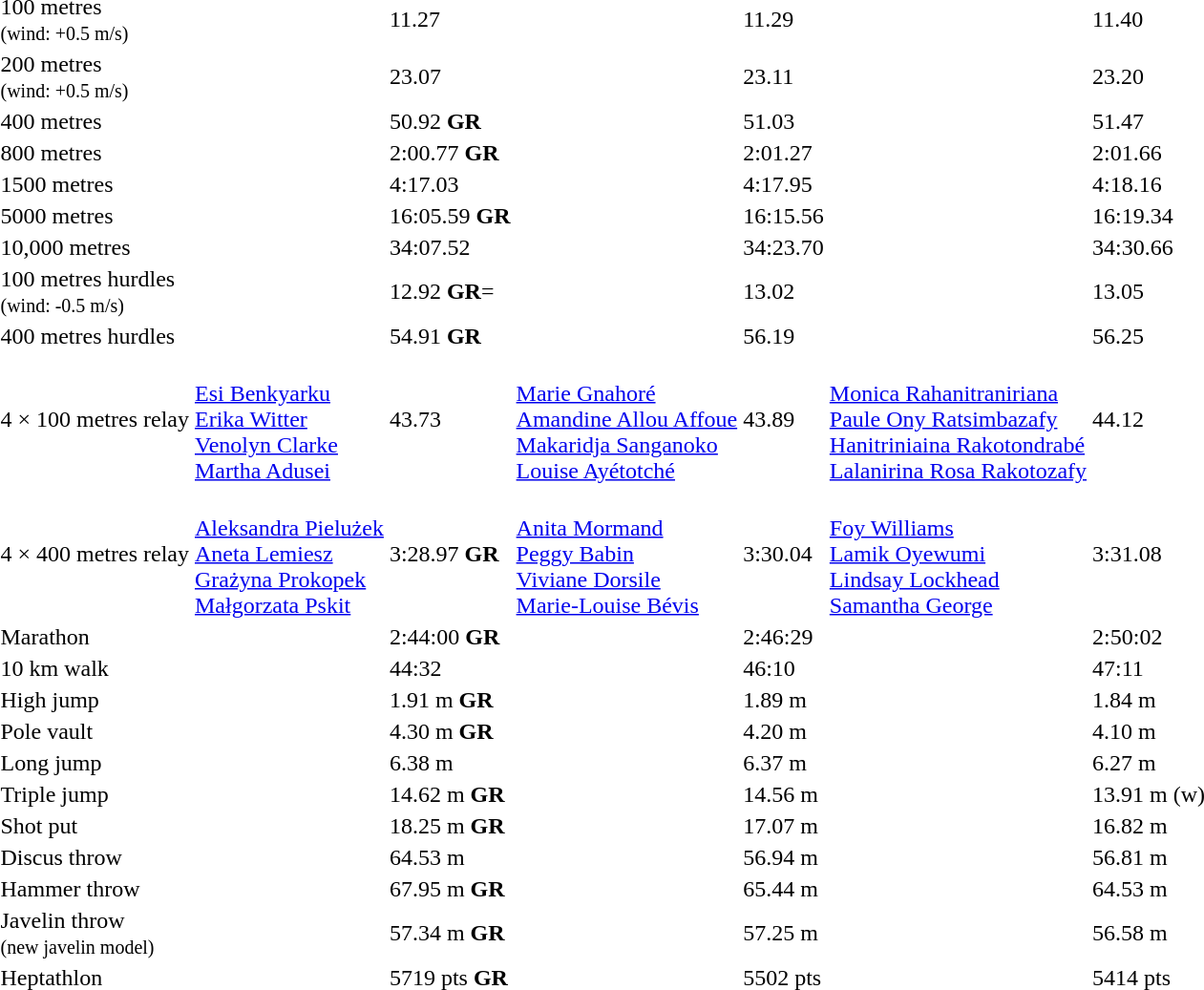<table>
<tr>
<td>100 metres<br><small>(wind: +0.5 m/s)</small></td>
<td></td>
<td>11.27</td>
<td></td>
<td>11.29</td>
<td></td>
<td>11.40</td>
</tr>
<tr>
<td>200 metres<br><small>(wind: +0.5 m/s)</small></td>
<td></td>
<td>23.07</td>
<td></td>
<td>23.11</td>
<td></td>
<td>23.20</td>
</tr>
<tr>
<td>400 metres</td>
<td></td>
<td>50.92 <strong>GR</strong></td>
<td></td>
<td>51.03</td>
<td></td>
<td>51.47</td>
</tr>
<tr>
<td>800 metres</td>
<td></td>
<td>2:00.77 <strong>GR</strong></td>
<td></td>
<td>2:01.27</td>
<td></td>
<td>2:01.66</td>
</tr>
<tr>
<td>1500 metres</td>
<td></td>
<td>4:17.03</td>
<td></td>
<td>4:17.95</td>
<td></td>
<td>4:18.16</td>
</tr>
<tr>
<td>5000 metres</td>
<td></td>
<td>16:05.59 <strong>GR</strong></td>
<td></td>
<td>16:15.56</td>
<td></td>
<td>16:19.34</td>
</tr>
<tr>
<td>10,000 metres</td>
<td></td>
<td>34:07.52</td>
<td></td>
<td>34:23.70</td>
<td></td>
<td>34:30.66</td>
</tr>
<tr>
<td>100 metres hurdles<br><small>(wind: -0.5 m/s)</small></td>
<td></td>
<td>12.92 <strong>GR</strong>=</td>
<td></td>
<td>13.02</td>
<td></td>
<td>13.05</td>
</tr>
<tr>
<td>400 metres hurdles</td>
<td></td>
<td>54.91 <strong>GR</strong></td>
<td></td>
<td>56.19</td>
<td></td>
<td>56.25</td>
</tr>
<tr>
<td>4 × 100 metres relay</td>
<td><br><a href='#'>Esi Benkyarku</a><br><a href='#'>Erika Witter</a><br><a href='#'>Venolyn Clarke</a><br><a href='#'>Martha Adusei</a></td>
<td>43.73</td>
<td><br><a href='#'>Marie Gnahoré</a><br><a href='#'>Amandine Allou Affoue</a><br><a href='#'>Makaridja Sanganoko</a><br><a href='#'>Louise Ayétotché</a></td>
<td>43.89</td>
<td><br><a href='#'>Monica Rahanitraniriana</a><br><a href='#'>Paule Ony Ratsimbazafy</a><br><a href='#'>Hanitriniaina Rakotondrabé</a><br><a href='#'>Lalanirina Rosa Rakotozafy</a></td>
<td>44.12</td>
</tr>
<tr>
<td>4 × 400 metres relay</td>
<td><br><a href='#'>Aleksandra Pielużek</a><br><a href='#'>Aneta Lemiesz</a><br><a href='#'>Grażyna Prokopek</a><br><a href='#'>Małgorzata Pskit</a></td>
<td>3:28.97 <strong>GR</strong></td>
<td><br><a href='#'>Anita Mormand</a><br><a href='#'>Peggy Babin</a><br><a href='#'>Viviane Dorsile</a><br><a href='#'>Marie-Louise Bévis</a></td>
<td>3:30.04</td>
<td><br><a href='#'>Foy Williams</a><br><a href='#'>Lamik Oyewumi</a><br><a href='#'>Lindsay Lockhead</a><br><a href='#'>Samantha George</a></td>
<td>3:31.08</td>
</tr>
<tr>
<td>Marathon</td>
<td></td>
<td>2:44:00 <strong>GR</strong></td>
<td></td>
<td>2:46:29</td>
<td></td>
<td>2:50:02</td>
</tr>
<tr>
<td>10 km walk</td>
<td></td>
<td>44:32</td>
<td></td>
<td>46:10</td>
<td></td>
<td>47:11</td>
</tr>
<tr>
<td>High jump</td>
<td></td>
<td>1.91 m <strong>GR</strong></td>
<td></td>
<td>1.89 m</td>
<td></td>
<td>1.84 m</td>
</tr>
<tr>
<td>Pole vault</td>
<td></td>
<td>4.30 m <strong>GR</strong></td>
<td></td>
<td>4.20 m</td>
<td></td>
<td>4.10 m</td>
</tr>
<tr>
<td>Long jump</td>
<td></td>
<td>6.38 m</td>
<td></td>
<td>6.37 m</td>
<td></td>
<td>6.27 m</td>
</tr>
<tr>
<td>Triple jump</td>
<td></td>
<td>14.62 m <strong>GR</strong></td>
<td></td>
<td>14.56 m</td>
<td></td>
<td>13.91 m (w)</td>
</tr>
<tr>
<td>Shot put</td>
<td></td>
<td>18.25 m <strong>GR</strong></td>
<td></td>
<td>17.07 m</td>
<td></td>
<td>16.82 m</td>
</tr>
<tr>
<td>Discus throw</td>
<td></td>
<td>64.53 m</td>
<td></td>
<td>56.94 m</td>
<td></td>
<td>56.81 m</td>
</tr>
<tr>
<td>Hammer throw</td>
<td></td>
<td>67.95 m <strong>GR</strong></td>
<td></td>
<td>65.44 m</td>
<td></td>
<td>64.53 m</td>
</tr>
<tr>
<td>Javelin throw<br><small>(new javelin model)</small></td>
<td></td>
<td>57.34 m <strong>GR</strong></td>
<td></td>
<td>57.25 m</td>
<td></td>
<td>56.58 m</td>
</tr>
<tr>
<td>Heptathlon</td>
<td></td>
<td>5719 pts <strong>GR</strong></td>
<td></td>
<td>5502 pts</td>
<td></td>
<td>5414 pts</td>
</tr>
</table>
